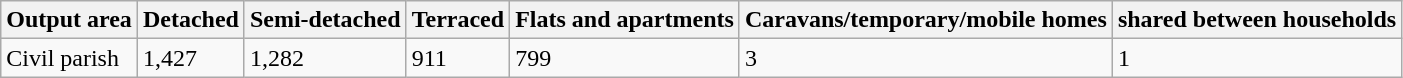<table class="wikitable">
<tr>
<th>Output area</th>
<th>Detached</th>
<th>Semi-detached</th>
<th>Terraced</th>
<th>Flats and apartments</th>
<th>Caravans/temporary/mobile homes</th>
<th>shared between households</th>
</tr>
<tr>
<td>Civil parish</td>
<td>1,427</td>
<td>1,282</td>
<td>911</td>
<td>799</td>
<td>3</td>
<td>1</td>
</tr>
</table>
